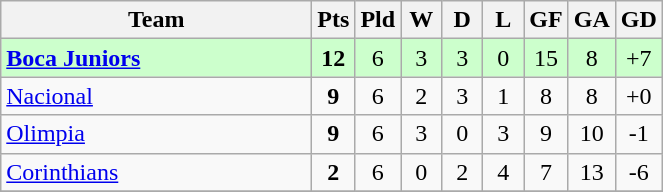<table class="wikitable" style="text-align: center;">
<tr>
<th width="200">Team</th>
<th width="20" abbr="Points">Pts</th>
<th width="20" abbr="Played">Pld</th>
<th width="20" abbr="Won">W</th>
<th width="20" abbr="Drawn">D</th>
<th width="20" abbr="Lost">L</th>
<th width="20" abbr="Goals for">GF</th>
<th width="20" abbr="Goals against">GA</th>
<th width="20" abbr="Goal difference">GD</th>
</tr>
<tr bgcolor="#ccffcc">
<td style="text-align:left;"> <strong><a href='#'>Boca Juniors</a></strong></td>
<td><strong>12</strong></td>
<td>6</td>
<td>3</td>
<td>3</td>
<td>0</td>
<td>15</td>
<td>8</td>
<td>+7</td>
</tr>
<tr>
<td style="text-align:left;"> <a href='#'>Nacional</a></td>
<td><strong>9</strong></td>
<td>6</td>
<td>2</td>
<td>3</td>
<td>1</td>
<td>8</td>
<td>8</td>
<td>+0</td>
</tr>
<tr>
<td style="text-align:left;"> <a href='#'>Olimpia</a></td>
<td><strong>9</strong></td>
<td>6</td>
<td>3</td>
<td>0</td>
<td>3</td>
<td>9</td>
<td>10</td>
<td>-1</td>
</tr>
<tr>
<td style="text-align:left;"> <a href='#'>Corinthians</a></td>
<td><strong>2</strong></td>
<td>6</td>
<td>0</td>
<td>2</td>
<td>4</td>
<td>7</td>
<td>13</td>
<td>-6</td>
</tr>
<tr>
</tr>
</table>
